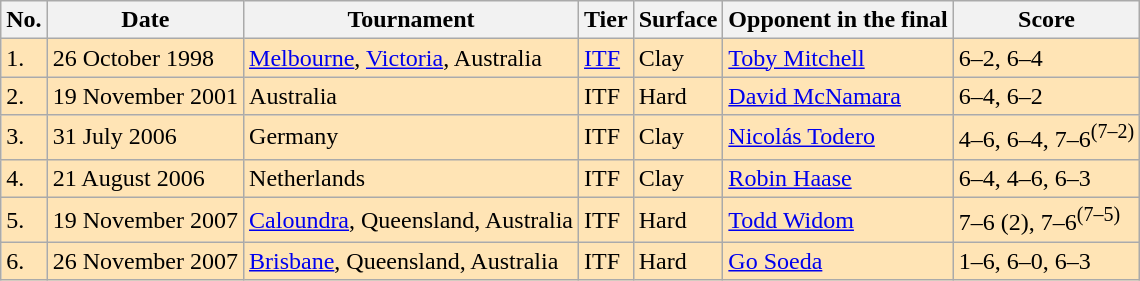<table class="wikitable">
<tr>
<th>No.</th>
<th>Date</th>
<th>Tournament</th>
<th>Tier</th>
<th>Surface</th>
<th>Opponent in the final</th>
<th>Score</th>
</tr>
<tr bgcolor="moccasin">
<td>1.</td>
<td>26 October 1998</td>
<td><a href='#'>Melbourne</a>, <a href='#'>Victoria</a>, Australia</td>
<td><a href='#'>ITF</a></td>
<td>Clay</td>
<td> <a href='#'>Toby Mitchell</a></td>
<td>6–2, 6–4</td>
</tr>
<tr bgcolor="moccasin">
<td>2.</td>
<td>19 November 2001</td>
<td>Australia</td>
<td>ITF</td>
<td>Hard</td>
<td> <a href='#'>David McNamara</a></td>
<td>6–4, 6–2</td>
</tr>
<tr bgcolor="moccasin">
<td>3.</td>
<td>31 July 2006</td>
<td>Germany</td>
<td>ITF</td>
<td>Clay</td>
<td> <a href='#'>Nicolás Todero</a></td>
<td>4–6, 6–4, 7–6<sup>(7–2)</sup></td>
</tr>
<tr bgcolor="moccasin">
<td>4.</td>
<td>21 August 2006</td>
<td>Netherlands</td>
<td>ITF</td>
<td>Clay</td>
<td> <a href='#'>Robin Haase</a></td>
<td>6–4, 4–6, 6–3</td>
</tr>
<tr bgcolor="moccasin">
<td>5.</td>
<td>19 November 2007</td>
<td><a href='#'>Caloundra</a>, Queensland, Australia</td>
<td>ITF</td>
<td>Hard</td>
<td> <a href='#'>Todd Widom</a></td>
<td>7–6 (2), 7–6<sup>(7–5)</sup></td>
</tr>
<tr bgcolor="moccasin">
<td>6.</td>
<td>26 November 2007</td>
<td><a href='#'>Brisbane</a>, Queensland, Australia</td>
<td>ITF</td>
<td>Hard</td>
<td> <a href='#'>Go Soeda</a></td>
<td>1–6, 6–0, 6–3</td>
</tr>
</table>
